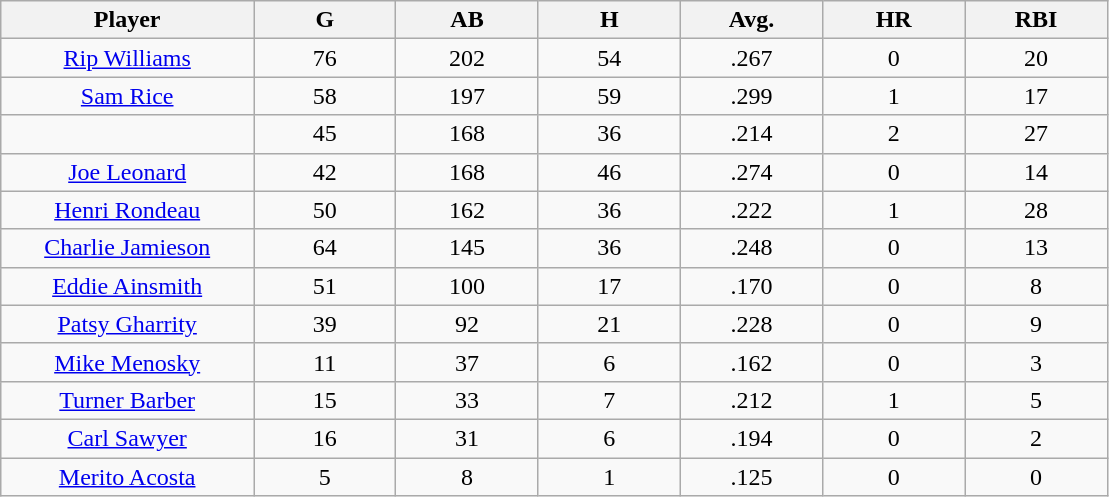<table class="wikitable sortable">
<tr>
<th bgcolor="#DDDDFF" width="16%">Player</th>
<th bgcolor="#DDDDFF" width="9%">G</th>
<th bgcolor="#DDDDFF" width="9%">AB</th>
<th bgcolor="#DDDDFF" width="9%">H</th>
<th bgcolor="#DDDDFF" width="9%">Avg.</th>
<th bgcolor="#DDDDFF" width="9%">HR</th>
<th bgcolor="#DDDDFF" width="9%">RBI</th>
</tr>
<tr align="center">
<td><a href='#'>Rip Williams</a></td>
<td>76</td>
<td>202</td>
<td>54</td>
<td>.267</td>
<td>0</td>
<td>20</td>
</tr>
<tr align=center>
<td><a href='#'>Sam Rice</a></td>
<td>58</td>
<td>197</td>
<td>59</td>
<td>.299</td>
<td>1</td>
<td>17</td>
</tr>
<tr align=center>
<td></td>
<td>45</td>
<td>168</td>
<td>36</td>
<td>.214</td>
<td>2</td>
<td>27</td>
</tr>
<tr align="center">
<td><a href='#'>Joe Leonard</a></td>
<td>42</td>
<td>168</td>
<td>46</td>
<td>.274</td>
<td>0</td>
<td>14</td>
</tr>
<tr align=center>
<td><a href='#'>Henri Rondeau</a></td>
<td>50</td>
<td>162</td>
<td>36</td>
<td>.222</td>
<td>1</td>
<td>28</td>
</tr>
<tr align=center>
<td><a href='#'>Charlie Jamieson</a></td>
<td>64</td>
<td>145</td>
<td>36</td>
<td>.248</td>
<td>0</td>
<td>13</td>
</tr>
<tr align=center>
<td><a href='#'>Eddie Ainsmith</a></td>
<td>51</td>
<td>100</td>
<td>17</td>
<td>.170</td>
<td>0</td>
<td>8</td>
</tr>
<tr align=center>
<td><a href='#'>Patsy Gharrity</a></td>
<td>39</td>
<td>92</td>
<td>21</td>
<td>.228</td>
<td>0</td>
<td>9</td>
</tr>
<tr align=center>
<td><a href='#'>Mike Menosky</a></td>
<td>11</td>
<td>37</td>
<td>6</td>
<td>.162</td>
<td>0</td>
<td>3</td>
</tr>
<tr align=center>
<td><a href='#'>Turner Barber</a></td>
<td>15</td>
<td>33</td>
<td>7</td>
<td>.212</td>
<td>1</td>
<td>5</td>
</tr>
<tr align=center>
<td><a href='#'>Carl Sawyer</a></td>
<td>16</td>
<td>31</td>
<td>6</td>
<td>.194</td>
<td>0</td>
<td>2</td>
</tr>
<tr align=center>
<td><a href='#'>Merito Acosta</a></td>
<td>5</td>
<td>8</td>
<td>1</td>
<td>.125</td>
<td>0</td>
<td>0</td>
</tr>
</table>
